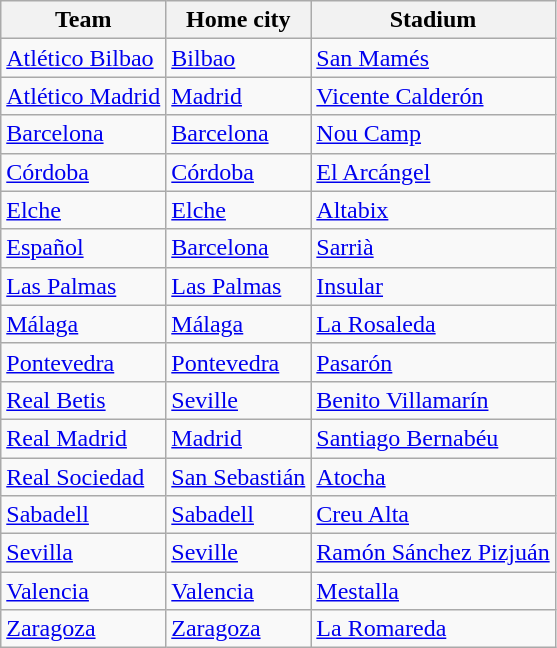<table class="wikitable sortable" style="text-align: left;">
<tr>
<th>Team</th>
<th>Home city</th>
<th>Stadium</th>
</tr>
<tr>
<td><a href='#'>Atlético Bilbao</a></td>
<td><a href='#'>Bilbao</a></td>
<td><a href='#'>San Mamés</a></td>
</tr>
<tr>
<td><a href='#'>Atlético Madrid</a></td>
<td><a href='#'>Madrid</a></td>
<td><a href='#'>Vicente Calderón</a></td>
</tr>
<tr>
<td><a href='#'>Barcelona</a></td>
<td><a href='#'>Barcelona</a></td>
<td><a href='#'>Nou Camp</a></td>
</tr>
<tr>
<td><a href='#'>Córdoba</a></td>
<td><a href='#'>Córdoba</a></td>
<td><a href='#'>El Arcángel</a></td>
</tr>
<tr>
<td><a href='#'>Elche</a></td>
<td><a href='#'>Elche</a></td>
<td><a href='#'>Altabix</a></td>
</tr>
<tr>
<td><a href='#'>Español</a></td>
<td><a href='#'>Barcelona</a></td>
<td><a href='#'>Sarrià</a></td>
</tr>
<tr>
<td><a href='#'>Las Palmas</a></td>
<td><a href='#'>Las Palmas</a></td>
<td><a href='#'>Insular</a></td>
</tr>
<tr>
<td><a href='#'>Málaga</a></td>
<td><a href='#'>Málaga</a></td>
<td><a href='#'>La Rosaleda</a></td>
</tr>
<tr>
<td><a href='#'>Pontevedra</a></td>
<td><a href='#'>Pontevedra</a></td>
<td><a href='#'>Pasarón</a></td>
</tr>
<tr>
<td><a href='#'>Real Betis</a></td>
<td><a href='#'>Seville</a></td>
<td><a href='#'>Benito Villamarín</a></td>
</tr>
<tr>
<td><a href='#'>Real Madrid</a></td>
<td><a href='#'>Madrid</a></td>
<td><a href='#'>Santiago Bernabéu</a></td>
</tr>
<tr>
<td><a href='#'>Real Sociedad</a></td>
<td><a href='#'>San Sebastián</a></td>
<td><a href='#'>Atocha</a></td>
</tr>
<tr>
<td><a href='#'>Sabadell</a></td>
<td><a href='#'>Sabadell</a></td>
<td><a href='#'>Creu Alta</a></td>
</tr>
<tr>
<td><a href='#'>Sevilla</a></td>
<td><a href='#'>Seville</a></td>
<td><a href='#'>Ramón Sánchez Pizjuán</a></td>
</tr>
<tr>
<td><a href='#'>Valencia</a></td>
<td><a href='#'>Valencia</a></td>
<td><a href='#'>Mestalla</a></td>
</tr>
<tr>
<td><a href='#'>Zaragoza</a></td>
<td><a href='#'>Zaragoza</a></td>
<td><a href='#'>La Romareda</a></td>
</tr>
</table>
